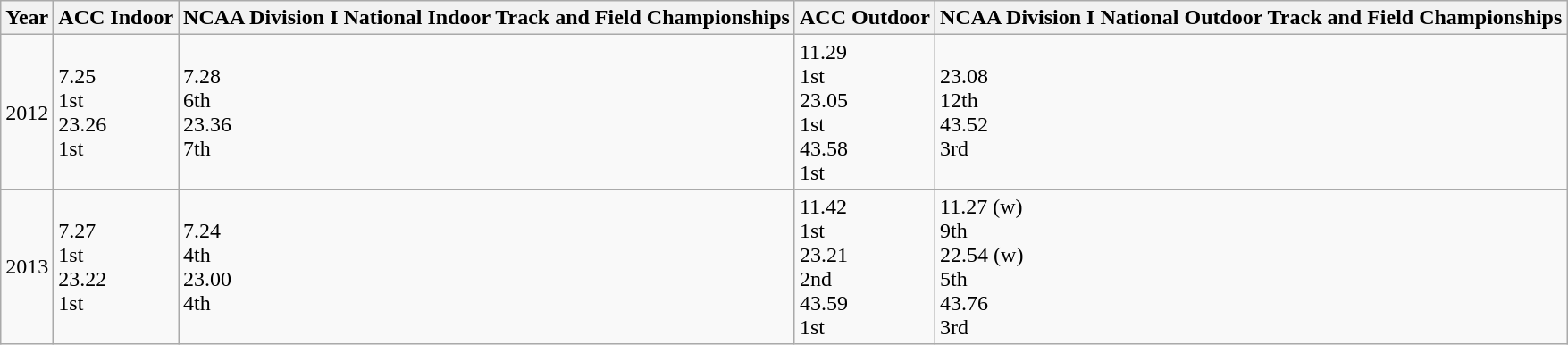<table class="wikitable sortable">
<tr>
<th>Year</th>
<th>ACC Indoor</th>
<th>NCAA Division I National Indoor Track and Field Championships</th>
<th>ACC Outdoor</th>
<th>NCAA Division I National Outdoor Track and Field Championships</th>
</tr>
<tr>
<td>2012</td>
<td>7.25<br>1st<br>23.26<br>1st</td>
<td>7.28<br>6th<br>23.36<br>7th</td>
<td>11.29<br>1st<br>23.05<br>1st<br>43.58<br>1st</td>
<td>23.08<br>12th<br>43.52<br>3rd</td>
</tr>
<tr>
<td>2013</td>
<td>7.27<br>1st<br>23.22<br>1st<br></td>
<td>7.24<br>4th<br>23.00<br>4th<br></td>
<td>11.42<br>1st<br>23.21<br>2nd<br>43.59<br>1st</td>
<td>11.27 (w)<br>9th<br>22.54 (w)<br>5th<br>43.76<br>3rd</td>
</tr>
</table>
